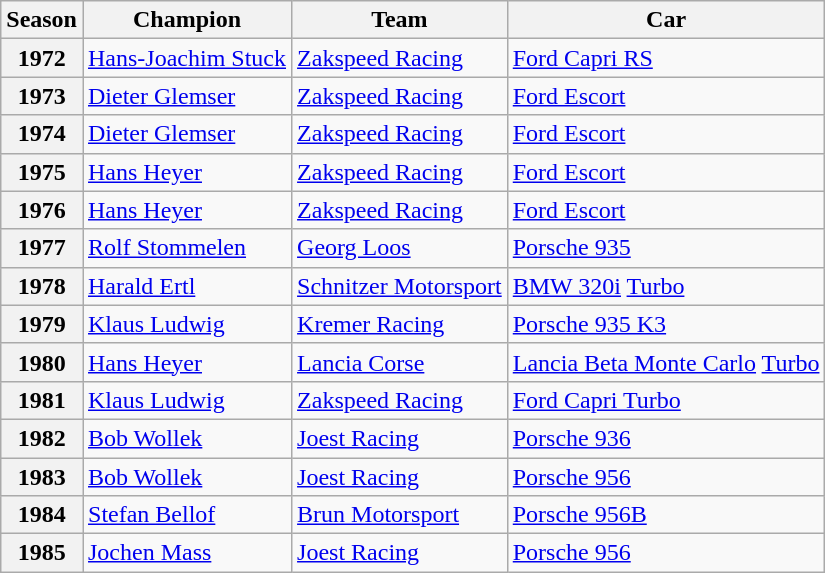<table class="wikitable">
<tr>
<th>Season</th>
<th>Champion</th>
<th>Team</th>
<th>Car</th>
</tr>
<tr>
<th>1972</th>
<td> <a href='#'>Hans-Joachim Stuck</a></td>
<td> <a href='#'>Zakspeed Racing</a></td>
<td><a href='#'>Ford Capri RS</a></td>
</tr>
<tr>
<th>1973</th>
<td> <a href='#'>Dieter Glemser</a></td>
<td> <a href='#'>Zakspeed Racing</a></td>
<td><a href='#'>Ford Escort</a></td>
</tr>
<tr>
<th>1974</th>
<td> <a href='#'>Dieter Glemser</a></td>
<td> <a href='#'>Zakspeed Racing</a></td>
<td><a href='#'>Ford Escort</a></td>
</tr>
<tr>
<th>1975</th>
<td> <a href='#'>Hans Heyer</a></td>
<td> <a href='#'>Zakspeed Racing</a></td>
<td><a href='#'>Ford Escort</a></td>
</tr>
<tr>
<th>1976</th>
<td> <a href='#'>Hans Heyer</a></td>
<td> <a href='#'>Zakspeed Racing</a></td>
<td><a href='#'>Ford Escort</a></td>
</tr>
<tr>
<th>1977</th>
<td> <a href='#'>Rolf Stommelen</a></td>
<td> <a href='#'>Georg Loos</a></td>
<td><a href='#'>Porsche 935</a></td>
</tr>
<tr>
<th>1978</th>
<td> <a href='#'>Harald Ertl</a></td>
<td> <a href='#'>Schnitzer Motorsport</a></td>
<td><a href='#'>BMW 320i</a> <a href='#'>Turbo</a></td>
</tr>
<tr>
<th>1979</th>
<td> <a href='#'>Klaus Ludwig</a></td>
<td> <a href='#'>Kremer Racing</a></td>
<td><a href='#'>Porsche 935 K3</a></td>
</tr>
<tr>
<th>1980</th>
<td> <a href='#'>Hans Heyer</a></td>
<td> <a href='#'>Lancia Corse</a></td>
<td><a href='#'>Lancia Beta Monte Carlo</a> <a href='#'>Turbo</a></td>
</tr>
<tr>
<th>1981</th>
<td> <a href='#'>Klaus Ludwig</a></td>
<td> <a href='#'>Zakspeed Racing</a></td>
<td><a href='#'>Ford Capri Turbo</a></td>
</tr>
<tr>
<th>1982</th>
<td> <a href='#'>Bob Wollek</a></td>
<td> <a href='#'>Joest Racing</a></td>
<td><a href='#'>Porsche 936</a></td>
</tr>
<tr>
<th>1983</th>
<td> <a href='#'>Bob Wollek</a></td>
<td> <a href='#'>Joest Racing</a></td>
<td><a href='#'>Porsche 956</a></td>
</tr>
<tr>
<th>1984</th>
<td> <a href='#'>Stefan Bellof</a></td>
<td> <a href='#'>Brun Motorsport</a></td>
<td><a href='#'>Porsche 956B</a></td>
</tr>
<tr>
<th>1985</th>
<td> <a href='#'>Jochen Mass</a></td>
<td> <a href='#'>Joest Racing</a></td>
<td><a href='#'>Porsche 956</a></td>
</tr>
</table>
